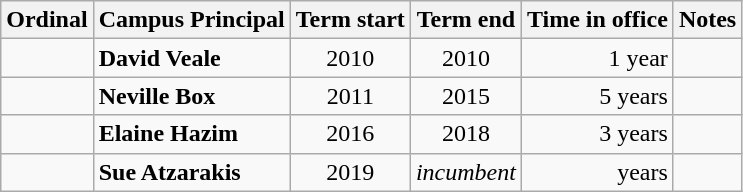<table class="wikitable sortable">
<tr>
<th>Ordinal</th>
<th>Campus Principal</th>
<th>Term start</th>
<th>Term end</th>
<th>Time in office</th>
<th>Notes</th>
</tr>
<tr>
<td align="center"></td>
<td><strong>David Veale</strong></td>
<td align="center">2010</td>
<td align="center">2010</td>
<td align="right">1 year</td>
<td></td>
</tr>
<tr>
<td align="center"></td>
<td><strong>Neville Box</strong></td>
<td align="center">2011</td>
<td align="center">2015</td>
<td align="right">5 years</td>
<td></td>
</tr>
<tr>
<td align="center"></td>
<td><strong>Elaine Hazim</strong></td>
<td align="center">2016</td>
<td align="center">2018</td>
<td align="right">3 years</td>
<td></td>
</tr>
<tr>
<td align="center"></td>
<td><strong>Sue Atzarakis</strong></td>
<td align="center">2019</td>
<td align="center"><em>incumbent</em></td>
<td align="right"> years</td>
<td></td>
</tr>
</table>
